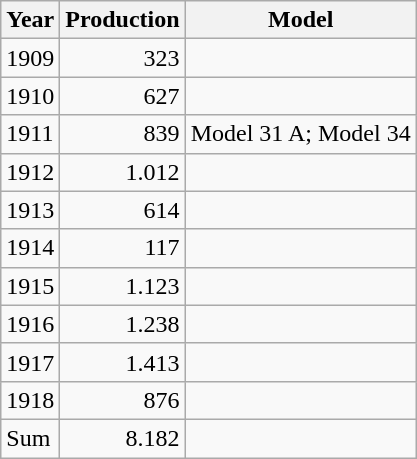<table class="wikitable sortable">
<tr>
<th>Year</th>
<th>Production</th>
<th>Model</th>
</tr>
<tr>
<td>1909</td>
<td align="right">323</td>
<td></td>
</tr>
<tr>
<td>1910</td>
<td align="right">627</td>
<td></td>
</tr>
<tr>
<td>1911</td>
<td align="right">839</td>
<td>Model 31 A; Model 34 </td>
</tr>
<tr>
<td>1912</td>
<td align="right">1.012</td>
<td></td>
</tr>
<tr>
<td>1913</td>
<td align="right">614</td>
<td></td>
</tr>
<tr>
<td>1914</td>
<td align="right">117</td>
<td></td>
</tr>
<tr>
<td>1915</td>
<td align="right">1.123</td>
<td></td>
</tr>
<tr>
<td>1916</td>
<td align="right">1.238</td>
<td></td>
</tr>
<tr>
<td>1917</td>
<td align="right">1.413</td>
<td></td>
</tr>
<tr>
<td>1918</td>
<td align="right">876</td>
<td></td>
</tr>
<tr>
<td>Sum</td>
<td align="right">8.182</td>
</tr>
</table>
